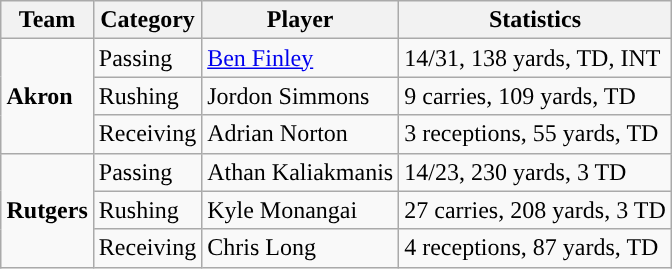<table class="wikitable" style="float: right;">
<tr>
<th>Team</th>
<th>Category</th>
<th>Player</th>
<th>Statistics</th>
</tr>
<tr>
<td rowspan=3><strong>Akron</strong></td>
<td>Passing</td>
<td><a href='#'>Ben Finley</a></td>
<td>14/31, 138 yards, TD, INT</td>
</tr>
<tr>
<td>Rushing</td>
<td>Jordon Simmons</td>
<td>9 carries, 109 yards, TD</td>
</tr>
<tr>
<td>Receiving</td>
<td>Adrian Norton</td>
<td>3 receptions, 55 yards, TD</td>
</tr>
<tr>
<td rowspan=3><strong>Rutgers</strong></td>
<td>Passing</td>
<td>Athan Kaliakmanis</td>
<td>14/23, 230 yards, 3 TD</td>
</tr>
<tr>
<td>Rushing</td>
<td>Kyle Monangai</td>
<td>27 carries, 208 yards, 3 TD</td>
</tr>
<tr>
<td>Receiving</td>
<td>Chris Long</td>
<td>4 receptions, 87 yards, TD</td>
</tr>
</table>
